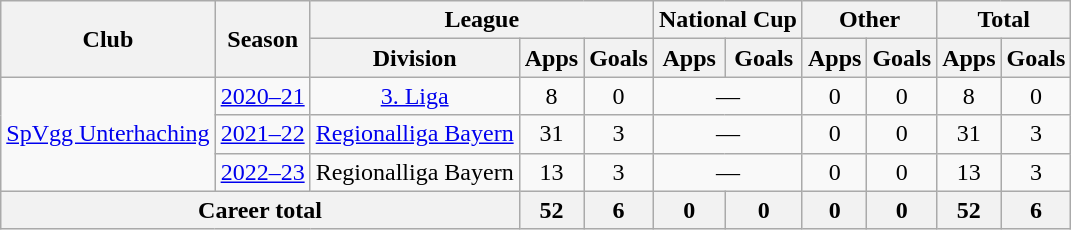<table class="wikitable" style="text-align: center">
<tr>
<th rowspan="2">Club</th>
<th rowspan="2">Season</th>
<th colspan="3">League</th>
<th colspan="2">National Cup</th>
<th colspan="2">Other</th>
<th colspan="2">Total</th>
</tr>
<tr>
<th>Division</th>
<th>Apps</th>
<th>Goals</th>
<th>Apps</th>
<th>Goals</th>
<th>Apps</th>
<th>Goals</th>
<th>Apps</th>
<th>Goals</th>
</tr>
<tr>
<td rowspan="3"><a href='#'>SpVgg Unterhaching</a></td>
<td><a href='#'>2020–21</a></td>
<td><a href='#'>3. Liga</a></td>
<td>8</td>
<td>0</td>
<td colspan="2">—</td>
<td>0</td>
<td>0</td>
<td>8</td>
<td>0</td>
</tr>
<tr>
<td><a href='#'>2021–22</a></td>
<td><a href='#'>Regionalliga Bayern</a></td>
<td>31</td>
<td>3</td>
<td colspan="2">—</td>
<td>0</td>
<td>0</td>
<td>31</td>
<td>3</td>
</tr>
<tr>
<td><a href='#'>2022–23</a></td>
<td>Regionalliga Bayern</td>
<td>13</td>
<td>3</td>
<td colspan="2">—</td>
<td>0</td>
<td>0</td>
<td>13</td>
<td>3</td>
</tr>
<tr>
<th colspan="3">Career total</th>
<th>52</th>
<th>6</th>
<th>0</th>
<th>0</th>
<th>0</th>
<th>0</th>
<th>52</th>
<th>6</th>
</tr>
</table>
